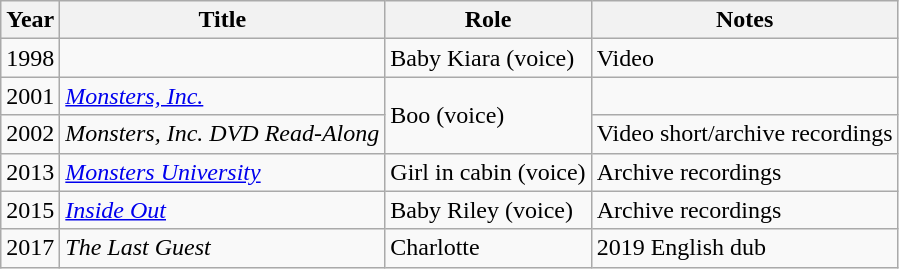<table class="wikitable sortable">
<tr>
<th>Year</th>
<th>Title</th>
<th>Role</th>
<th>Notes</th>
</tr>
<tr>
<td>1998</td>
<td><em></em></td>
<td>Baby Kiara (voice)</td>
<td>Video</td>
</tr>
<tr>
<td>2001</td>
<td><em><a href='#'>Monsters, Inc.</a></em></td>
<td rowspan="2">Boo (voice)</td>
<td></td>
</tr>
<tr>
<td>2002</td>
<td><em>Monsters, Inc. DVD Read-Along</em></td>
<td>Video short/archive recordings</td>
</tr>
<tr>
<td>2013</td>
<td><em><a href='#'>Monsters University</a></em></td>
<td>Girl in cabin (voice)</td>
<td>Archive recordings</td>
</tr>
<tr>
<td>2015</td>
<td><em><a href='#'>Inside Out</a></em></td>
<td>Baby Riley (voice)</td>
<td>Archive recordings</td>
</tr>
<tr>
<td>2017</td>
<td><em>The Last Guest</em></td>
<td>Charlotte</td>
<td>2019 English dub</td>
</tr>
</table>
